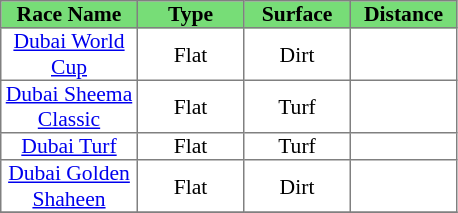<table class = "sortable" | border="1" cellpadding="0" style="border-collapse: collapse; font-size:90%">
<tr bgcolor="#77dd77" align="center">
<th style="width:90px">Race Name</th>
<th style="width:70px">Type</th>
<th style="width:70px"><strong>Surface</strong></th>
<th style="width:70px">Distance</th>
</tr>
<tr>
<td style="text-align:center"><a href='#'>Dubai World Cup</a></td>
<td style="text-align:center">Flat</td>
<td style="text-align:center">Dirt</td>
<td style="text-align:center"></td>
</tr>
<tr>
<td style="text-align:center"><a href='#'>Dubai Sheema Classic</a></td>
<td style="text-align:center">Flat</td>
<td style="text-align:center">Turf</td>
<td style="text-align:center"></td>
</tr>
<tr>
<td style="text-align:center"><a href='#'>Dubai Turf</a></td>
<td style="text-align:center">Flat</td>
<td style="text-align:center">Turf</td>
<td style="text-align:center"></td>
</tr>
<tr>
<td style="text-align:center"><a href='#'>Dubai Golden Shaheen</a></td>
<td style="text-align:center">Flat</td>
<td style="text-align:center">Dirt</td>
<td style="text-align:center"></td>
</tr>
<tr>
</tr>
</table>
